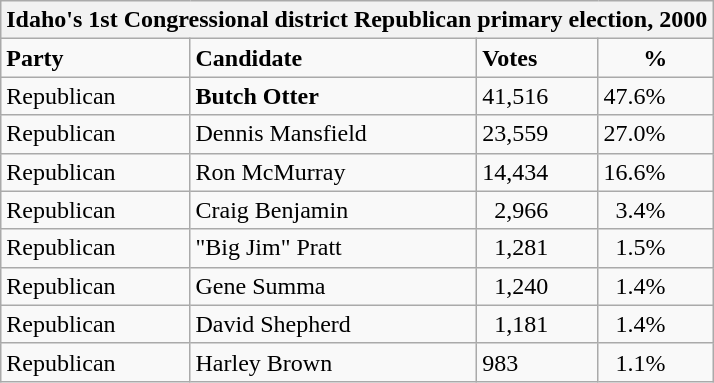<table class="wikitable">
<tr>
<th colspan="4">Idaho's 1st Congressional district Republican primary election, 2000</th>
</tr>
<tr>
<td><strong>Party</strong></td>
<td><strong>Candidate</strong></td>
<td><strong>Votes</strong></td>
<td align=center><strong>%</strong></td>
</tr>
<tr>
<td>Republican</td>
<td><strong>Butch Otter</strong></td>
<td>41,516</td>
<td>47.6%</td>
</tr>
<tr>
<td>Republican</td>
<td>Dennis Mansfield</td>
<td>23,559</td>
<td>27.0%</td>
</tr>
<tr>
<td>Republican</td>
<td>Ron McMurray</td>
<td>14,434</td>
<td>16.6%</td>
</tr>
<tr>
<td>Republican</td>
<td>Craig Benjamin</td>
<td>  2,966</td>
<td>  3.4%</td>
</tr>
<tr>
<td>Republican</td>
<td>"Big Jim" Pratt</td>
<td>  1,281</td>
<td>  1.5%</td>
</tr>
<tr>
<td>Republican</td>
<td>Gene Summa</td>
<td>  1,240</td>
<td>  1.4%</td>
</tr>
<tr>
<td>Republican</td>
<td>David Shepherd</td>
<td>  1,181</td>
<td>  1.4%</td>
</tr>
<tr>
<td>Republican</td>
<td>Harley Brown</td>
<td>983</td>
<td>  1.1%</td>
</tr>
</table>
